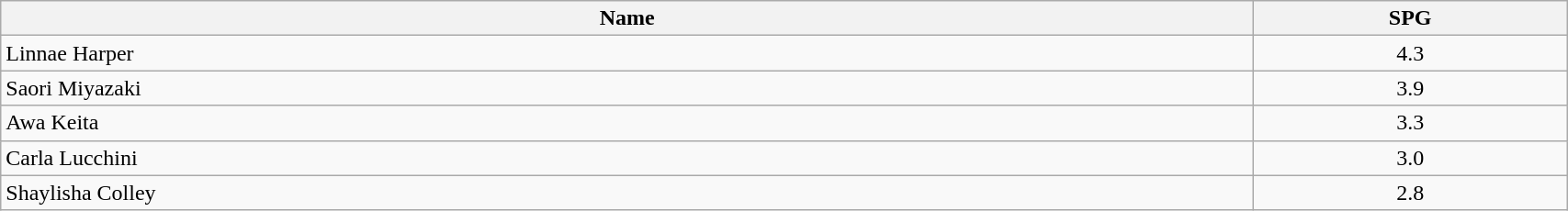<table class=wikitable width="90%">
<tr>
<th width="80%">Name</th>
<th width="20%">SPG</th>
</tr>
<tr>
<td> Linnae Harper</td>
<td align=center>4.3</td>
</tr>
<tr>
<td> Saori Miyazaki</td>
<td align=center>3.9</td>
</tr>
<tr>
<td> Awa Keita</td>
<td align=center>3.3</td>
</tr>
<tr>
<td> Carla Lucchini</td>
<td align=center>3.0</td>
</tr>
<tr>
<td> Shaylisha Colley</td>
<td align=center>2.8</td>
</tr>
</table>
